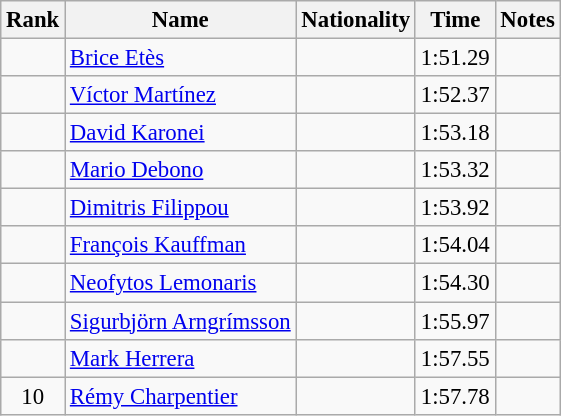<table class="wikitable sortable" style="text-align:center; font-size:95%">
<tr>
<th>Rank</th>
<th>Name</th>
<th>Nationality</th>
<th>Time</th>
<th>Notes</th>
</tr>
<tr>
<td></td>
<td align=left><a href='#'>Brice Etès</a></td>
<td align=left></td>
<td>1:51.29</td>
<td></td>
</tr>
<tr>
<td></td>
<td align=left><a href='#'>Víctor Martínez</a></td>
<td align=left></td>
<td>1:52.37</td>
<td></td>
</tr>
<tr>
<td></td>
<td align=left><a href='#'>David Karonei</a></td>
<td align=left></td>
<td>1:53.18</td>
<td></td>
</tr>
<tr>
<td></td>
<td align=left><a href='#'>Mario Debono</a></td>
<td align=left></td>
<td>1:53.32</td>
<td></td>
</tr>
<tr>
<td></td>
<td align=left><a href='#'>Dimitris Filippou</a></td>
<td align=left></td>
<td>1:53.92</td>
<td></td>
</tr>
<tr>
<td></td>
<td align=left><a href='#'>François Kauffman</a></td>
<td align=left></td>
<td>1:54.04</td>
<td></td>
</tr>
<tr>
<td></td>
<td align=left><a href='#'>Neofytos Lemonaris</a></td>
<td align=left></td>
<td>1:54.30</td>
<td></td>
</tr>
<tr>
<td></td>
<td align=left><a href='#'>Sigurbjörn Arngrímsson</a></td>
<td align=left></td>
<td>1:55.97</td>
<td></td>
</tr>
<tr>
<td></td>
<td align=left><a href='#'>Mark Herrera</a></td>
<td align=left></td>
<td>1:57.55</td>
<td></td>
</tr>
<tr>
<td>10</td>
<td align=left><a href='#'>Rémy Charpentier</a></td>
<td align=left></td>
<td>1:57.78</td>
<td></td>
</tr>
</table>
